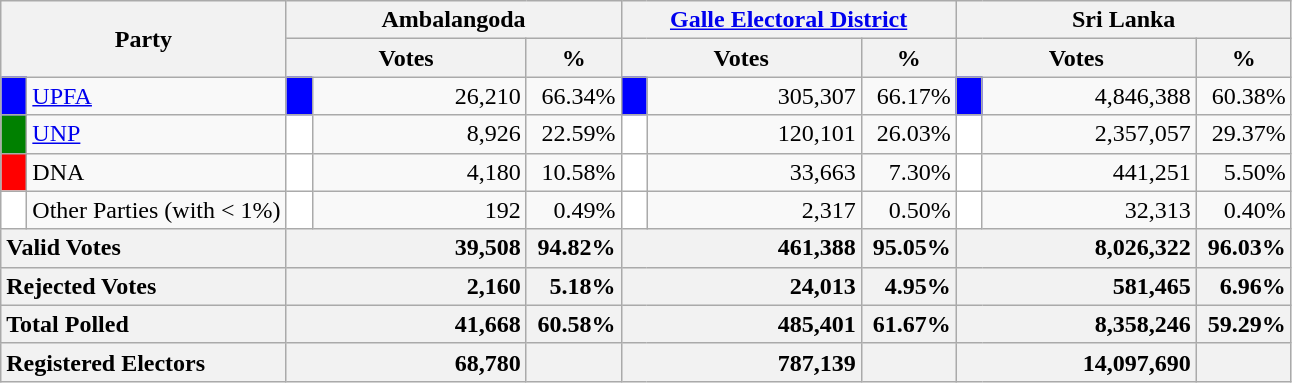<table class="wikitable">
<tr>
<th colspan="2" width="144px"rowspan="2">Party</th>
<th colspan="3" width="216px">Ambalangoda</th>
<th colspan="3" width="216px"><a href='#'>Galle Electoral District</a></th>
<th colspan="3" width="216px">Sri Lanka</th>
</tr>
<tr>
<th colspan="2" width="144px">Votes</th>
<th>%</th>
<th colspan="2" width="144px">Votes</th>
<th>%</th>
<th colspan="2" width="144px">Votes</th>
<th>%</th>
</tr>
<tr>
<td style="background-color:blue;" width="10px"></td>
<td style="text-align:left;"><a href='#'>UPFA</a></td>
<td style="background-color:blue;" width="10px"></td>
<td style="text-align:right;">26,210</td>
<td style="text-align:right;">66.34%</td>
<td style="background-color:blue;" width="10px"></td>
<td style="text-align:right;">305,307</td>
<td style="text-align:right;">66.17%</td>
<td style="background-color:blue;" width="10px"></td>
<td style="text-align:right;">4,846,388</td>
<td style="text-align:right;">60.38%</td>
</tr>
<tr>
<td style="background-color:green;" width="10px"></td>
<td style="text-align:left;"><a href='#'>UNP</a></td>
<td style="background-color:white;" width="10px"></td>
<td style="text-align:right;">8,926</td>
<td style="text-align:right;">22.59%</td>
<td style="background-color:white;" width="10px"></td>
<td style="text-align:right;">120,101</td>
<td style="text-align:right;">26.03%</td>
<td style="background-color:white;" width="10px"></td>
<td style="text-align:right;">2,357,057</td>
<td style="text-align:right;">29.37%</td>
</tr>
<tr>
<td style="background-color:red;" width="10px"></td>
<td style="text-align:left;">DNA</td>
<td style="background-color:white;" width="10px"></td>
<td style="text-align:right;">4,180</td>
<td style="text-align:right;">10.58%</td>
<td style="background-color:white;" width="10px"></td>
<td style="text-align:right;">33,663</td>
<td style="text-align:right;">7.30%</td>
<td style="background-color:white;" width="10px"></td>
<td style="text-align:right;">441,251</td>
<td style="text-align:right;">5.50%</td>
</tr>
<tr>
<td style="background-color:white;" width="10px"></td>
<td style="text-align:left;">Other Parties (with < 1%)</td>
<td style="background-color:white;" width="10px"></td>
<td style="text-align:right;">192</td>
<td style="text-align:right;">0.49%</td>
<td style="background-color:white;" width="10px"></td>
<td style="text-align:right;">2,317</td>
<td style="text-align:right;">0.50%</td>
<td style="background-color:white;" width="10px"></td>
<td style="text-align:right;">32,313</td>
<td style="text-align:right;">0.40%</td>
</tr>
<tr>
<th colspan="2" width="144px"style="text-align:left;">Valid Votes</th>
<th style="text-align:right;"colspan="2" width="144px">39,508</th>
<th style="text-align:right;">94.82%</th>
<th style="text-align:right;"colspan="2" width="144px">461,388</th>
<th style="text-align:right;">95.05%</th>
<th style="text-align:right;"colspan="2" width="144px">8,026,322</th>
<th style="text-align:right;">96.03%</th>
</tr>
<tr>
<th colspan="2" width="144px"style="text-align:left;">Rejected Votes</th>
<th style="text-align:right;"colspan="2" width="144px">2,160</th>
<th style="text-align:right;">5.18%</th>
<th style="text-align:right;"colspan="2" width="144px">24,013</th>
<th style="text-align:right;">4.95%</th>
<th style="text-align:right;"colspan="2" width="144px">581,465</th>
<th style="text-align:right;">6.96%</th>
</tr>
<tr>
<th colspan="2" width="144px"style="text-align:left;">Total Polled</th>
<th style="text-align:right;"colspan="2" width="144px">41,668</th>
<th style="text-align:right;">60.58%</th>
<th style="text-align:right;"colspan="2" width="144px">485,401</th>
<th style="text-align:right;">61.67%</th>
<th style="text-align:right;"colspan="2" width="144px">8,358,246</th>
<th style="text-align:right;">59.29%</th>
</tr>
<tr>
<th colspan="2" width="144px"style="text-align:left;">Registered Electors</th>
<th style="text-align:right;"colspan="2" width="144px">68,780</th>
<th></th>
<th style="text-align:right;"colspan="2" width="144px">787,139</th>
<th></th>
<th style="text-align:right;"colspan="2" width="144px">14,097,690</th>
<th></th>
</tr>
</table>
